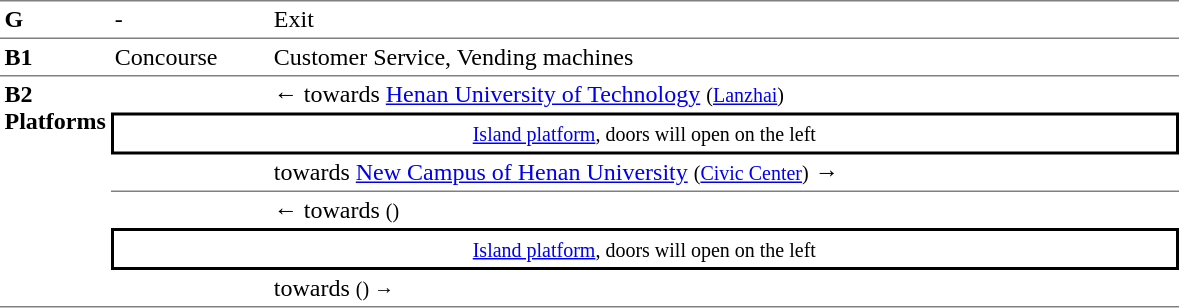<table table border=0 cellspacing=0 cellpadding=3>
<tr>
<td style="border-top:solid 1px gray;" width=50 valign=top><strong>G</strong></td>
<td style="border-top:solid 1px gray;" width=100 valign=top>-</td>
<td style="border-top:solid 1px gray;" width=600 valign=top>Exit</td>
</tr>
<tr>
<td style="border-bottom:solid 1px gray; border-top:solid 1px gray;" valign=top width=50><strong>B1</strong></td>
<td style="border-bottom:solid 1px gray; border-top:solid 1px gray;" valign=top width=100>Concourse<br></td>
<td style="border-bottom:solid 1px gray; border-top:solid 1px gray;" valign=top width=390>Customer Service, Vending machines</td>
</tr>
<tr>
<td style="border-bottom:solid 1px gray;" rowspan="6" valign=top><strong>B2<br>Platforms</strong></td>
<td></td>
<td>←  towards <a href='#'>Henan University of Technology</a> <small>(<a href='#'>Lanzhai</a>)</small></td>
</tr>
<tr>
<td style="border-right:solid 2px black;border-left:solid 2px black;border-top:solid 2px black;border-bottom:solid 2px black;text-align:center;" colspan=2><small><a href='#'>Island platform</a>, doors will open on the left</small></td>
</tr>
<tr>
<td style="border-bottom:solid 1px gray;"></td>
<td style="border-bottom:solid 1px gray;">  towards <a href='#'>New Campus of Henan University</a> <small>(<a href='#'>Civic Center</a>)</small> →</td>
</tr>
<tr>
<td></td>
<td>←  towards  <small>()</small></td>
</tr>
<tr>
<td style="border-right:solid 2px black;border-left:solid 2px black;border-top:solid 2px black;border-bottom:solid 2px black;text-align:center;" colspan=2><small><a href='#'>Island platform</a>, doors will open on the left</small></td>
</tr>
<tr>
<td style="border-bottom:solid 1px gray;"></td>
<td style="border-bottom:solid 1px gray;">  towards  <small>() →</small></td>
</tr>
</table>
